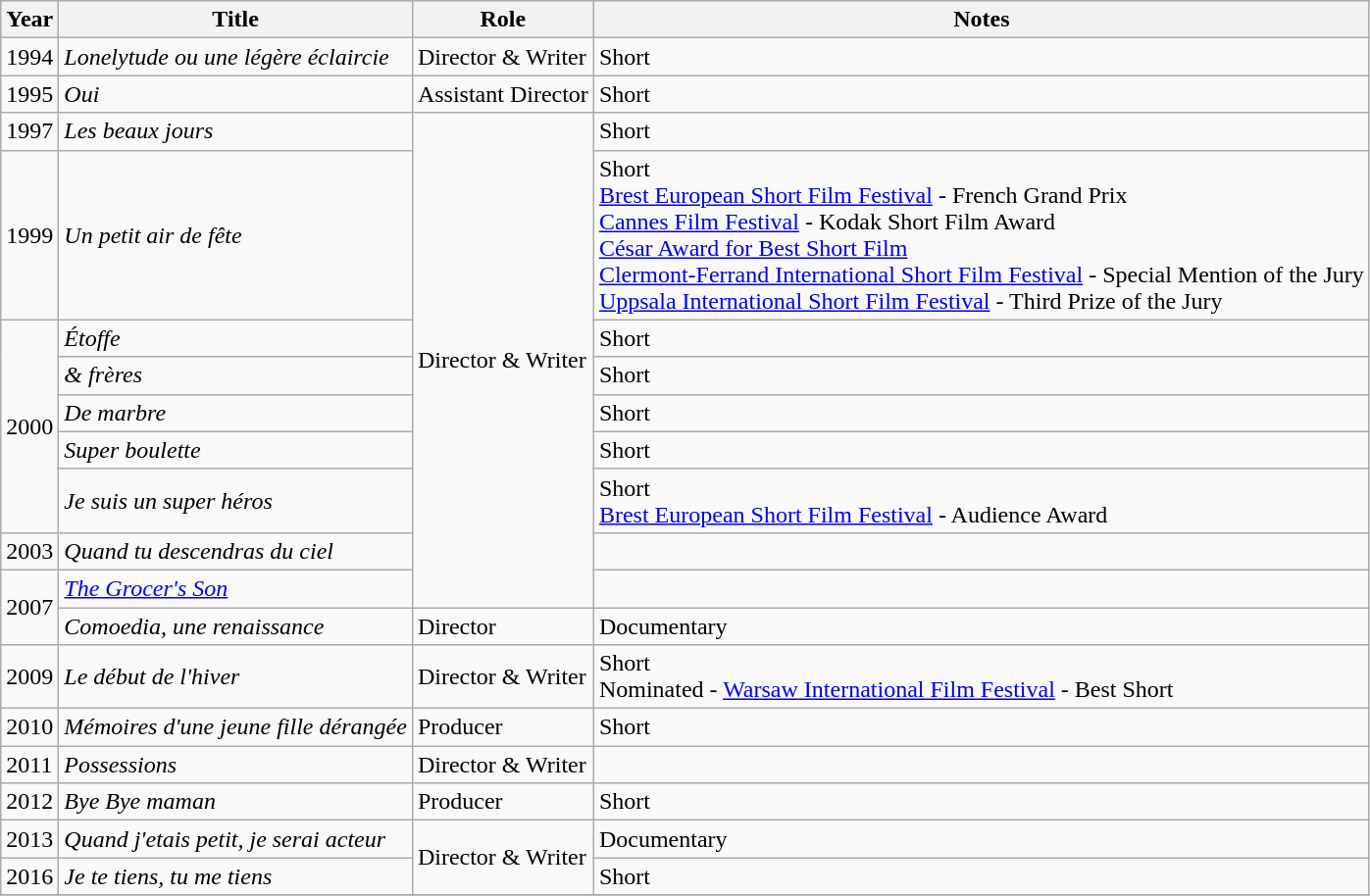<table class="wikitable sortable">
<tr>
<th>Year</th>
<th>Title</th>
<th>Role</th>
<th class="unsortable">Notes</th>
</tr>
<tr>
<td>1994</td>
<td><em>Lonelytude ou une légère éclaircie</em></td>
<td>Director & Writer</td>
<td>Short</td>
</tr>
<tr>
<td>1995</td>
<td><em>Oui</em></td>
<td>Assistant Director</td>
<td>Short</td>
</tr>
<tr>
<td>1997</td>
<td><em>Les beaux jours</em></td>
<td rowspan=9>Director & Writer</td>
<td>Short</td>
</tr>
<tr>
<td>1999</td>
<td><em>Un petit air de fête</em></td>
<td>Short<br><a href='#'>Brest European Short Film Festival</a> - French Grand Prix<br><a href='#'>Cannes Film Festival</a> - Kodak Short Film Award<br><a href='#'>César Award for Best Short Film</a><br><a href='#'>Clermont-Ferrand International Short Film Festival</a> - Special Mention of the Jury<br><a href='#'>Uppsala International Short Film Festival</a> - Third Prize of the Jury</td>
</tr>
<tr>
<td rowspan=5>2000</td>
<td><em>Étoffe</em></td>
<td>Short</td>
</tr>
<tr>
<td><em>& frères</em></td>
<td>Short</td>
</tr>
<tr>
<td><em>De marbre</em></td>
<td>Short</td>
</tr>
<tr>
<td><em>Super boulette</em></td>
<td>Short</td>
</tr>
<tr>
<td><em>Je suis un super héros</em></td>
<td>Short<br><a href='#'>Brest European Short Film Festival</a> - Audience Award</td>
</tr>
<tr>
<td>2003</td>
<td><em>Quand tu descendras du ciel</em></td>
<td></td>
</tr>
<tr>
<td rowspan=2>2007</td>
<td><em><a href='#'>The Grocer's Son</a></em></td>
<td></td>
</tr>
<tr>
<td><em>Comoedia, une renaissance</em></td>
<td>Director</td>
<td>Documentary</td>
</tr>
<tr>
<td>2009</td>
<td><em>Le début de l'hiver</em></td>
<td>Director & Writer</td>
<td>Short<br>Nominated - <a href='#'>Warsaw International Film Festival</a> - Best Short</td>
</tr>
<tr>
<td>2010</td>
<td><em>Mémoires d'une jeune fille dérangée</em></td>
<td>Producer</td>
<td>Short</td>
</tr>
<tr>
<td>2011</td>
<td><em>Possessions</em></td>
<td>Director & Writer</td>
<td></td>
</tr>
<tr>
<td>2012</td>
<td><em>Bye Bye maman</em></td>
<td>Producer</td>
<td>Short</td>
</tr>
<tr>
<td>2013</td>
<td><em>Quand j'etais petit, je serai acteur</em></td>
<td rowspan=2>Director & Writer</td>
<td>Documentary</td>
</tr>
<tr>
<td>2016</td>
<td><em>Je te tiens, tu me tiens</em></td>
<td>Short</td>
</tr>
<tr>
</tr>
</table>
